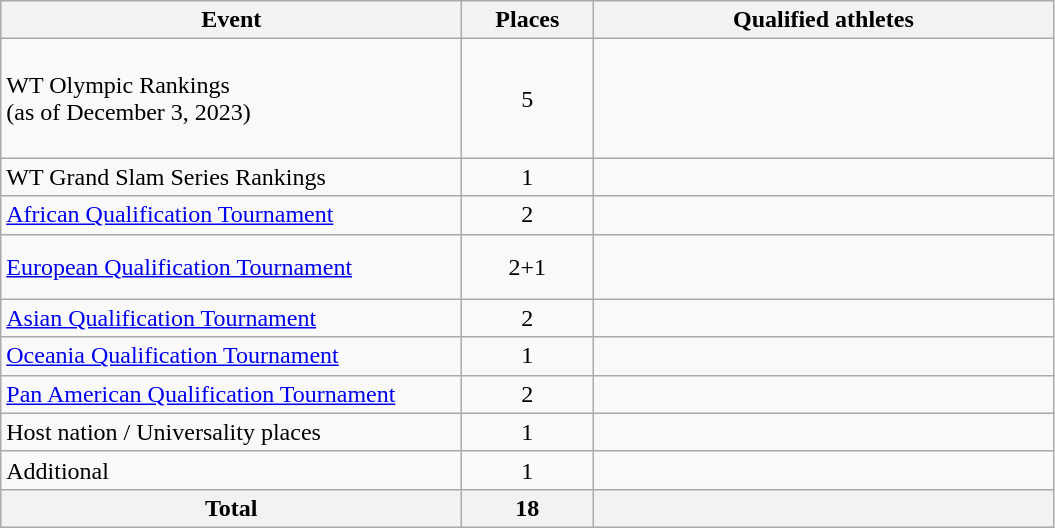<table class="wikitable">
<tr>
<th width=300>Event</th>
<th width=80>Places</th>
<th width=300>Qualified athletes</th>
</tr>
<tr>
<td>WT Olympic Rankings<br>(as of December 3, 2023)</td>
<td align=center>5</td>
<td><br><br><br><br></td>
</tr>
<tr>
<td>WT Grand Slam Series Rankings</td>
<td align=center>1</td>
<td></td>
</tr>
<tr>
<td><a href='#'>African Qualification Tournament</a></td>
<td align="center">2</td>
<td><br></td>
</tr>
<tr>
<td><a href='#'>European Qualification Tournament</a></td>
<td align=center>2+1</td>
<td><br><br></td>
</tr>
<tr>
<td><a href='#'>Asian Qualification Tournament</a></td>
<td align="center">2</td>
<td><br></td>
</tr>
<tr>
<td><a href='#'>Oceania Qualification Tournament</a></td>
<td align=center>1</td>
<td></td>
</tr>
<tr>
<td><a href='#'>Pan American Qualification Tournament</a></td>
<td align=center>2</td>
<td><br></td>
</tr>
<tr>
<td>Host nation / Universality places</td>
<td align="center">1</td>
<td></td>
</tr>
<tr>
<td>Additional</td>
<td align="center">1</td>
<td></td>
</tr>
<tr>
<th>Total</th>
<th>18</th>
<th></th>
</tr>
</table>
